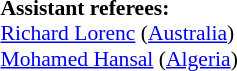<table width=50% style="font-size: 90%">
<tr>
<td><br><strong>Assistant referees:</strong>
<br><a href='#'>Richard Lorenc</a> (<a href='#'>Australia</a>)
<br><a href='#'>Mohamed Hansal</a> (<a href='#'>Algeria</a>)</td>
</tr>
</table>
